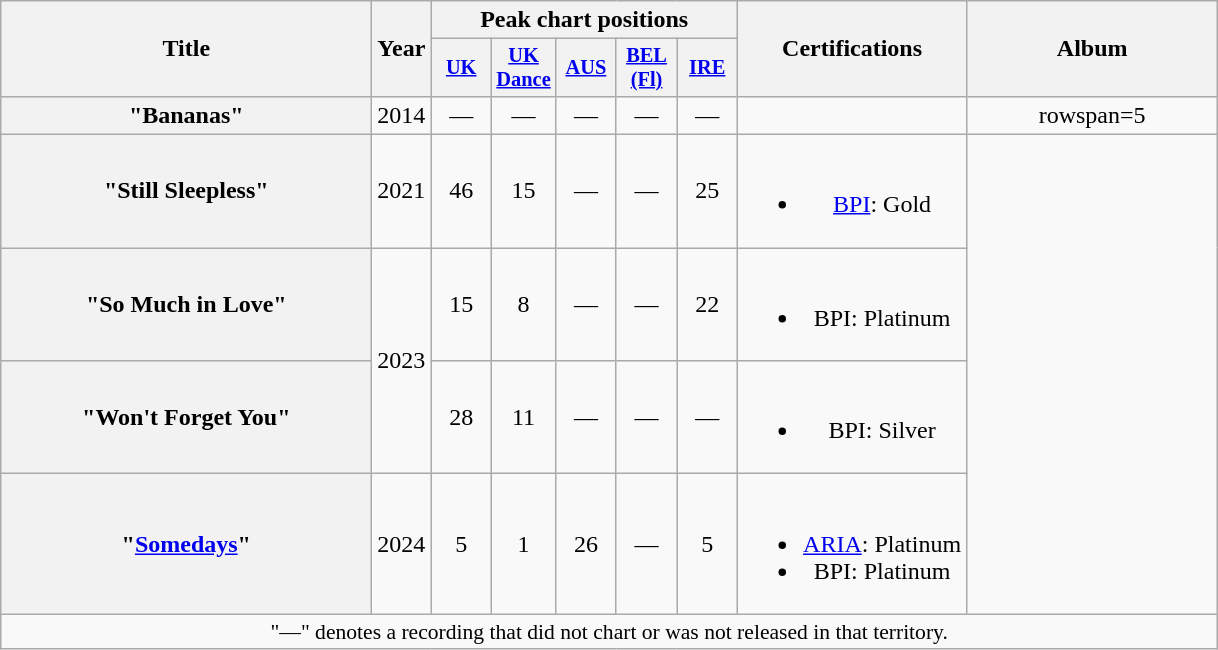<table class="wikitable plainrowheaders" style="text-align:center;">
<tr>
<th scope="col" rowspan="2" style="width:15em;">Title</th>
<th scope="col" rowspan="2" style="width:1em;">Year</th>
<th scope="col" colspan="5">Peak chart positions</th>
<th scope="col" rowspan="2">Certifications</th>
<th scope="col" rowspan="2" style="width:10em;">Album</th>
</tr>
<tr>
<th scope="col" style="width:2.5em;font-size:85%;"><a href='#'>UK</a><br></th>
<th scope="col" style="width:2.5em;font-size:85%;"><a href='#'>UK<br>Dance</a><br></th>
<th scope="col" style="width:2.5em;font-size:85%;"><a href='#'>AUS</a><br></th>
<th scope="col" style="width:2.5em;font-size:85%;"><a href='#'>BEL<br> (Fl)</a><br></th>
<th scope="col" style="width:2.5em;font-size:85%;"><a href='#'>IRE</a><br></th>
</tr>
<tr>
<th scope="row">"Bananas"</th>
<td>2014</td>
<td>—</td>
<td>—</td>
<td>—</td>
<td>—</td>
<td>—</td>
<td></td>
<td>rowspan=5 </td>
</tr>
<tr>
<th scope="row">"Still Sleepless"<br></th>
<td>2021</td>
<td>46</td>
<td>15</td>
<td>—</td>
<td>—</td>
<td>25</td>
<td><br><ul><li><a href='#'>BPI</a>: Gold</li></ul></td>
</tr>
<tr>
<th scope="row">"So Much in Love"</th>
<td rowspan="2">2023</td>
<td>15</td>
<td>8</td>
<td>—</td>
<td>—</td>
<td>22</td>
<td><br><ul><li>BPI: Platinum</li></ul></td>
</tr>
<tr>
<th scope="row">"Won't Forget You"<br></th>
<td>28</td>
<td>11</td>
<td>—</td>
<td>—</td>
<td>—</td>
<td><br><ul><li>BPI: Silver</li></ul></td>
</tr>
<tr>
<th scope="row">"<a href='#'>Somedays</a>"<br></th>
<td>2024</td>
<td>5</td>
<td>1</td>
<td>26</td>
<td>—</td>
<td>5</td>
<td><br><ul><li><a href='#'>ARIA</a>: Platinum</li><li>BPI: Platinum</li></ul></td>
</tr>
<tr>
<td colspan="16" style="font-size:90%">"—" denotes a recording that did not chart or was not released in that territory.</td>
</tr>
</table>
